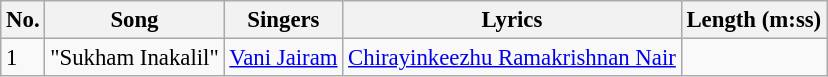<table class="wikitable" style="font-size:95%;">
<tr>
<th>No.</th>
<th>Song</th>
<th>Singers</th>
<th>Lyrics</th>
<th>Length (m:ss)</th>
</tr>
<tr>
<td>1</td>
<td>"Sukham Inakalil"</td>
<td><a href='#'>Vani Jairam</a></td>
<td><a href='#'>Chirayinkeezhu Ramakrishnan Nair</a></td>
<td></td>
</tr>
</table>
